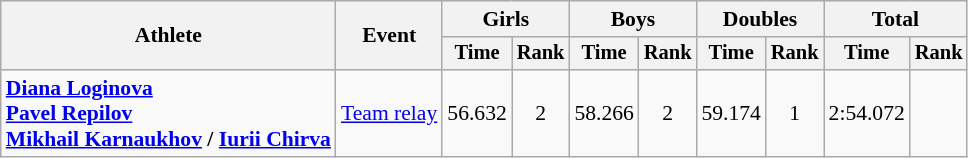<table class="wikitable" style="font-size:90%; text-align:center;">
<tr>
<th rowspan=2>Athlete</th>
<th rowspan=2>Event</th>
<th colspan=2>Girls</th>
<th colspan=2>Boys</th>
<th colspan=2>Doubles</th>
<th colspan=2>Total</th>
</tr>
<tr style="font-size:95%">
<th>Time</th>
<th>Rank</th>
<th>Time</th>
<th>Rank</th>
<th>Time</th>
<th>Rank</th>
<th>Time</th>
<th>Rank</th>
</tr>
<tr>
<td align=left><strong><a href='#'>Diana Loginova</a><br><a href='#'>Pavel Repilov</a><br><a href='#'>Mikhail Karnaukhov</a> / <a href='#'>Iurii Chirva</a></strong></td>
<td align=left><a href='#'>Team relay</a></td>
<td>56.632</td>
<td>2</td>
<td>58.266</td>
<td>2</td>
<td>59.174</td>
<td>1</td>
<td>2:54.072</td>
<td></td>
</tr>
</table>
